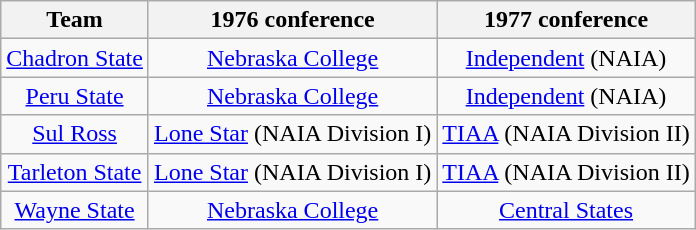<table class="wikitable sortable">
<tr>
<th>Team</th>
<th>1976 conference</th>
<th>1977 conference</th>
</tr>
<tr style="text-align:center;">
<td><a href='#'>Chadron State</a></td>
<td><a href='#'>Nebraska College</a></td>
<td><a href='#'>Independent</a> (NAIA)</td>
</tr>
<tr style="text-align:center;">
<td><a href='#'>Peru State</a></td>
<td><a href='#'>Nebraska College</a></td>
<td><a href='#'>Independent</a> (NAIA)</td>
</tr>
<tr style="text-align:center;">
<td><a href='#'>Sul Ross</a></td>
<td><a href='#'>Lone Star</a> (NAIA Division I)</td>
<td><a href='#'>TIAA</a> (NAIA Division II)</td>
</tr>
<tr style="text-align:center;">
<td><a href='#'>Tarleton State</a></td>
<td><a href='#'>Lone Star</a> (NAIA Division I)</td>
<td><a href='#'>TIAA</a> (NAIA Division II)</td>
</tr>
<tr style="text-align:center;">
<td><a href='#'>Wayne State</a></td>
<td><a href='#'>Nebraska College</a></td>
<td><a href='#'>Central States</a></td>
</tr>
</table>
